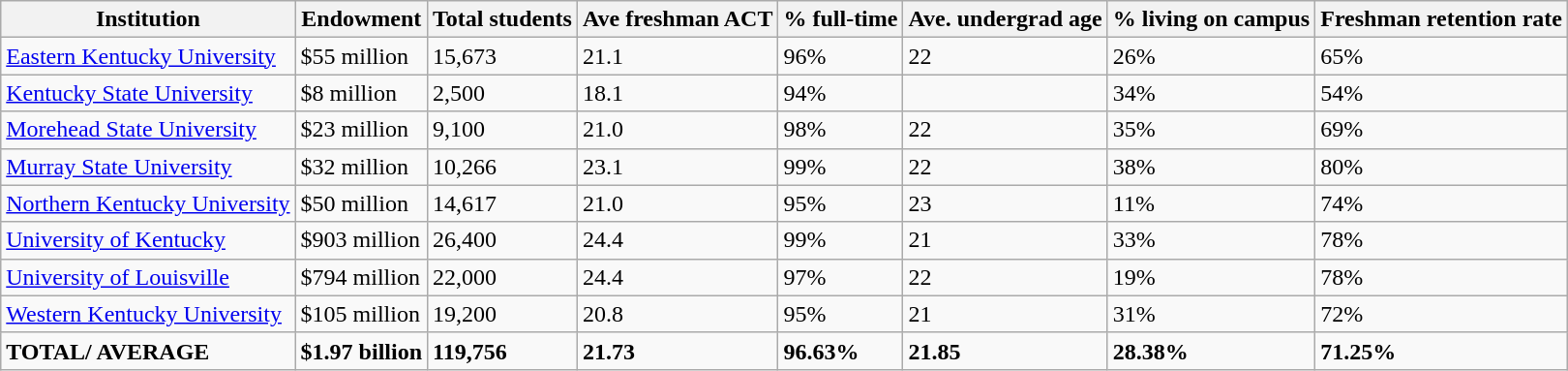<table class="wikitable sortable">
<tr>
<th>Institution</th>
<th>Endowment</th>
<th>Total students</th>
<th>Ave freshman ACT</th>
<th>% full-time</th>
<th>Ave. undergrad age</th>
<th>% living on campus</th>
<th>Freshman retention rate</th>
</tr>
<tr>
<td><a href='#'>Eastern Kentucky University</a></td>
<td>$55 million</td>
<td>15,673</td>
<td>21.1</td>
<td>96%</td>
<td>22</td>
<td>26%</td>
<td>65%</td>
</tr>
<tr>
<td><a href='#'>Kentucky State University</a></td>
<td>$8 million</td>
<td>2,500</td>
<td>18.1</td>
<td>94%</td>
<td></td>
<td>34%</td>
<td>54%</td>
</tr>
<tr>
<td><a href='#'>Morehead State University</a></td>
<td>$23 million</td>
<td>9,100</td>
<td>21.0</td>
<td>98%</td>
<td>22</td>
<td>35%</td>
<td>69%</td>
</tr>
<tr>
<td><a href='#'>Murray State University</a></td>
<td>$32 million</td>
<td>10,266</td>
<td>23.1</td>
<td>99%</td>
<td>22</td>
<td>38%</td>
<td>80%</td>
</tr>
<tr>
<td><a href='#'>Northern Kentucky University</a></td>
<td>$50 million</td>
<td>14,617</td>
<td>21.0</td>
<td>95%</td>
<td>23</td>
<td>11%</td>
<td>74%</td>
</tr>
<tr>
<td><a href='#'>University of Kentucky</a></td>
<td>$903 million</td>
<td>26,400</td>
<td>24.4</td>
<td>99%</td>
<td>21</td>
<td>33%</td>
<td>78%</td>
</tr>
<tr>
<td><a href='#'>University of Louisville</a></td>
<td>$794 million</td>
<td>22,000</td>
<td>24.4</td>
<td>97%</td>
<td>22</td>
<td>19%</td>
<td>78%</td>
</tr>
<tr>
<td><a href='#'>Western Kentucky University</a></td>
<td>$105 million</td>
<td>19,200</td>
<td>20.8</td>
<td>95%</td>
<td>21</td>
<td>31%</td>
<td>72%</td>
</tr>
<tr>
<td><strong>TOTAL/ AVERAGE</strong></td>
<td><strong>$1.97 billion</strong></td>
<td><strong>119,756</strong></td>
<td><strong>21.73</strong></td>
<td><strong>96.63%</strong></td>
<td><strong>21.85</strong></td>
<td><strong> 28.38%</strong></td>
<td><strong>71.25%</strong></td>
</tr>
</table>
